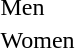<table>
<tr>
<td>Men</td>
<td></td>
<td></td>
<td></td>
</tr>
<tr>
<td>Women</td>
<td></td>
<td></td>
<td></td>
</tr>
</table>
